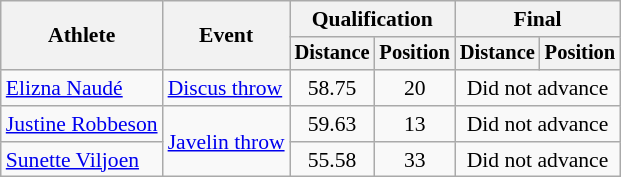<table class=wikitable style="font-size:90%">
<tr>
<th rowspan="2">Athlete</th>
<th rowspan="2">Event</th>
<th colspan="2">Qualification</th>
<th colspan="2">Final</th>
</tr>
<tr style="font-size:95%">
<th>Distance</th>
<th>Position</th>
<th>Distance</th>
<th>Position</th>
</tr>
<tr align=center>
<td align=left><a href='#'>Elizna Naudé</a></td>
<td align=left><a href='#'>Discus throw</a></td>
<td>58.75</td>
<td>20</td>
<td colspan=2>Did not advance</td>
</tr>
<tr align=center>
<td align=left><a href='#'>Justine Robbeson</a></td>
<td align=left rowspan=2><a href='#'>Javelin throw</a></td>
<td>59.63</td>
<td>13</td>
<td colspan=2>Did not advance</td>
</tr>
<tr align=center>
<td align=left><a href='#'>Sunette Viljoen</a></td>
<td>55.58</td>
<td>33</td>
<td colspan=2>Did not advance</td>
</tr>
</table>
